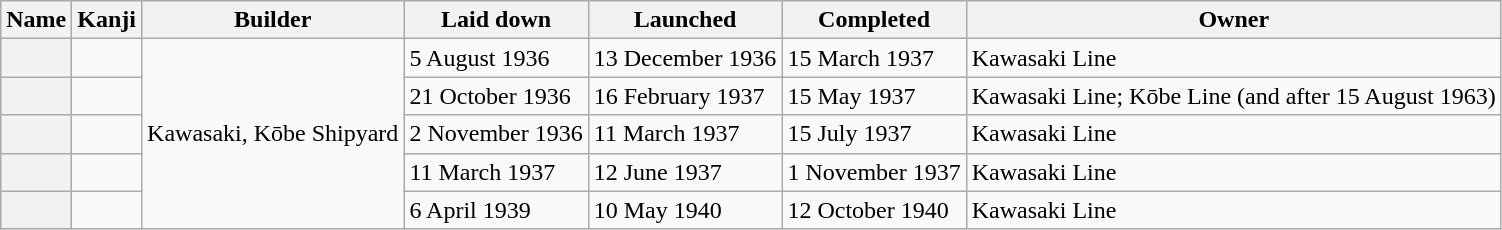<table class="wikitable plainrowheaders">
<tr>
<th scope="col">Name</th>
<th scope="col">Kanji</th>
<th scope="col">Builder</th>
<th scope="col">Laid down</th>
<th scope="col">Launched</th>
<th scope="col">Completed</th>
<th scope="col">Owner</th>
</tr>
<tr>
<th scope="row"></th>
<td style="white-space: nowrap;"></td>
<td rowspan=5>Kawasaki, Kōbe Shipyard</td>
<td>5 August 1936</td>
<td>13 December 1936</td>
<td>15 March 1937</td>
<td>Kawasaki Line</td>
</tr>
<tr>
<th scope="row"></th>
<td></td>
<td>21 October 1936</td>
<td>16 February 1937</td>
<td>15 May 1937</td>
<td>Kawasaki Line; Kōbe Line (and after 15 August 1963)</td>
</tr>
<tr>
<th scope="row"></th>
<td></td>
<td>2 November 1936</td>
<td>11 March 1937</td>
<td>15 July 1937</td>
<td>Kawasaki Line</td>
</tr>
<tr>
<th scope="row"></th>
<td></td>
<td>11 March 1937</td>
<td>12 June 1937</td>
<td>1 November 1937</td>
<td>Kawasaki Line</td>
</tr>
<tr>
<th scope="row"></th>
<td></td>
<td>6 April 1939</td>
<td>10 May 1940</td>
<td>12 October 1940</td>
<td>Kawasaki Line</td>
</tr>
</table>
